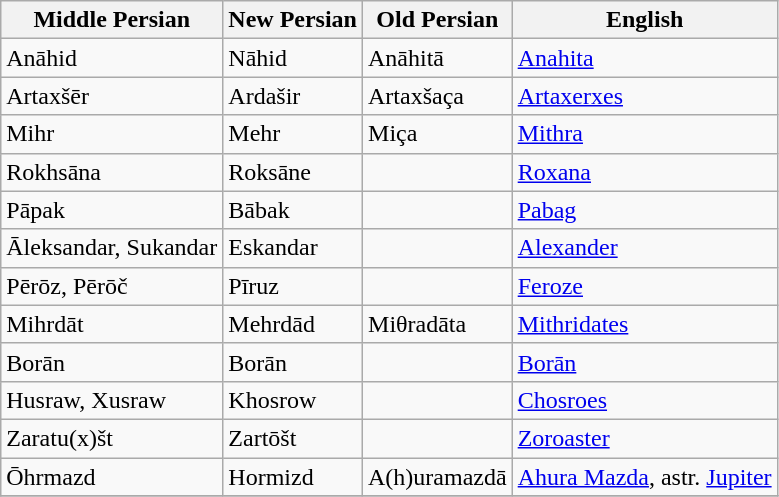<table class="wikitable">
<tr>
<th>Middle Persian</th>
<th>New Persian</th>
<th>Old Persian</th>
<th>English</th>
</tr>
<tr>
<td>Anāhid</td>
<td>Nāhid</td>
<td>Anāhitā</td>
<td><a href='#'>Anahita</a></td>
</tr>
<tr>
<td>Artaxšēr</td>
<td>Ardašir</td>
<td>Artaxšaça</td>
<td><a href='#'>Artaxerxes</a></td>
</tr>
<tr>
<td>Mihr</td>
<td>Mehr</td>
<td>Miça</td>
<td><a href='#'>Mithra</a></td>
</tr>
<tr>
<td>Rokhsāna</td>
<td>Roksāne</td>
<td></td>
<td><a href='#'>Roxana</a></td>
</tr>
<tr>
<td>Pāpak</td>
<td>Bābak</td>
<td></td>
<td><a href='#'>Pabag</a></td>
</tr>
<tr>
<td>Āleksandar, Sukandar</td>
<td>Eskandar</td>
<td></td>
<td><a href='#'>Alexander</a></td>
</tr>
<tr>
<td>Pērōz, Pērōč</td>
<td>Pīruz</td>
<td></td>
<td><a href='#'>Feroze</a></td>
</tr>
<tr>
<td>Mihrdāt</td>
<td>Mehrdād</td>
<td>Miθradāta</td>
<td><a href='#'>Mithridates</a></td>
</tr>
<tr>
<td>Borān</td>
<td>Borān</td>
<td></td>
<td><a href='#'>Borān</a></td>
</tr>
<tr>
<td>Husraw, Xusraw</td>
<td>Khosrow</td>
<td></td>
<td><a href='#'>Chosroes</a></td>
</tr>
<tr>
<td>Zaratu(x)št</td>
<td>Zartōšt</td>
<td></td>
<td><a href='#'>Zoroaster</a></td>
</tr>
<tr>
<td>Ōhrmazd</td>
<td>Hormizd</td>
<td>A(h)uramazdā</td>
<td><a href='#'>Ahura Mazda</a>, astr. <a href='#'>Jupiter</a></td>
</tr>
<tr>
</tr>
</table>
